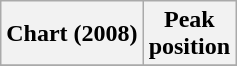<table class="wikitable plainrowheaders">
<tr>
<th>Chart (2008)</th>
<th>Peak<br>position</th>
</tr>
<tr>
</tr>
</table>
